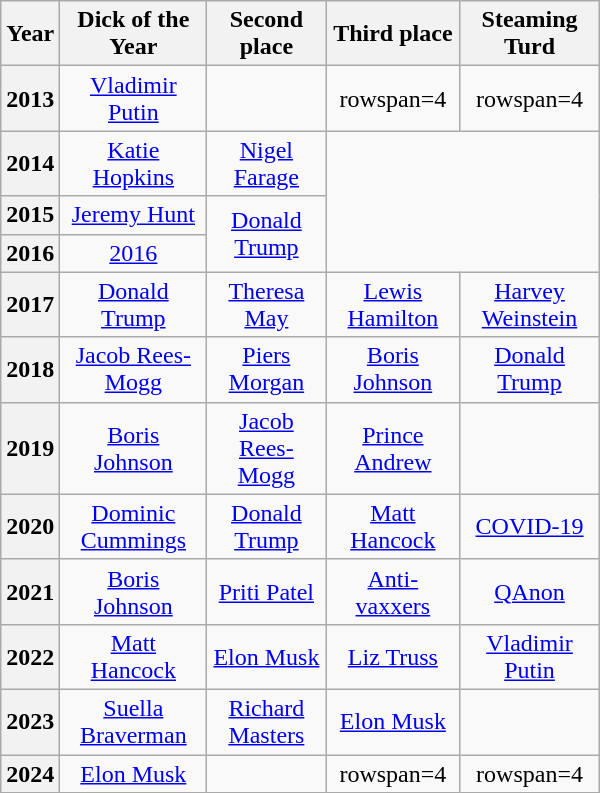<table class="wikitable floatright plainrowheaders" style="width:400px; text-align:center;">
<tr>
<th>Year</th>
<th>Dick of the Year</th>
<th>Second place</th>
<th>Third place</th>
<th>Steaming Turd</th>
</tr>
<tr>
<th>2013</th>
<td><a href='#'>Vladimir Putin</a></td>
<td></td>
<td>rowspan=4 </td>
<td>rowspan=4 </td>
</tr>
<tr>
<th>2014</th>
<td><a href='#'>Katie Hopkins</a></td>
<td><a href='#'>Nigel Farage</a></td>
</tr>
<tr>
<th>2015</th>
<td><a href='#'>Jeremy Hunt</a></td>
<td rowspan="2"><a href='#'>Donald Trump</a></td>
</tr>
<tr>
<th>2016</th>
<td><a href='#'>2016</a></td>
</tr>
<tr>
<th>2017</th>
<td><a href='#'>Donald Trump</a></td>
<td><a href='#'>Theresa May</a></td>
<td><a href='#'>Lewis Hamilton</a></td>
<td><a href='#'>Harvey Weinstein</a></td>
</tr>
<tr>
<th>2018</th>
<td><a href='#'>Jacob Rees-Mogg</a></td>
<td><a href='#'>Piers Morgan</a></td>
<td><a href='#'>Boris Johnson</a></td>
<td><a href='#'>Donald Trump</a></td>
</tr>
<tr>
<th>2019</th>
<td><a href='#'>Boris Johnson</a></td>
<td><a href='#'>Jacob Rees-Mogg</a></td>
<td><a href='#'>Prince Andrew</a></td>
<td></td>
</tr>
<tr>
<th>2020</th>
<td><a href='#'>Dominic Cummings</a></td>
<td><a href='#'>Donald Trump</a></td>
<td><a href='#'>Matt Hancock</a></td>
<td><a href='#'>COVID-19</a></td>
</tr>
<tr>
<th>2021</th>
<td><a href='#'>Boris Johnson</a></td>
<td><a href='#'>Priti Patel</a></td>
<td><a href='#'>Anti-vaxxers</a></td>
<td><a href='#'>QAnon</a></td>
</tr>
<tr>
<th>2022</th>
<td><a href='#'>Matt Hancock</a></td>
<td><a href='#'>Elon Musk</a></td>
<td><a href='#'>Liz Truss</a></td>
<td><a href='#'>Vladimir Putin</a></td>
</tr>
<tr>
<th>2023</th>
<td><a href='#'>Suella Braverman</a></td>
<td><a href='#'>Richard Masters</a></td>
<td><a href='#'>Elon Musk</a></td>
<td></td>
</tr>
<tr>
<th>2024</th>
<td><a href='#'>Elon Musk</a></td>
<td></td>
<td>rowspan=4 </td>
<td>rowspan=4 </td>
</tr>
</table>
